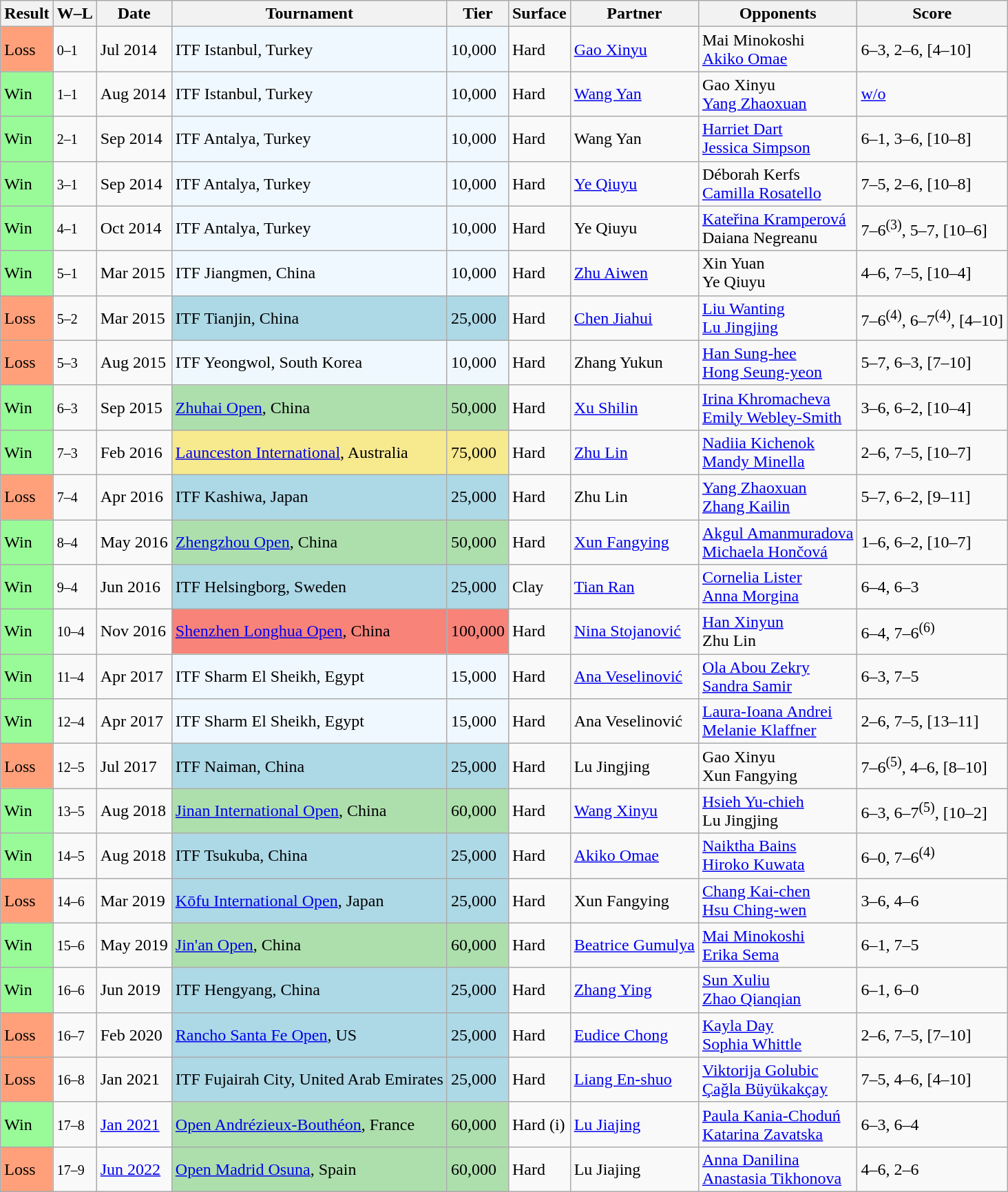<table class="sortable wikitable">
<tr>
<th>Result</th>
<th class="unsortable">W–L</th>
<th>Date</th>
<th>Tournament</th>
<th>Tier</th>
<th>Surface</th>
<th>Partner</th>
<th>Opponents</th>
<th class="unsortable">Score</th>
</tr>
<tr>
<td style="background:#ffa07a;">Loss</td>
<td><small>0–1</small></td>
<td>Jul 2014</td>
<td style="background:#f0f8ff;">ITF Istanbul, Turkey</td>
<td style="background:#f0f8ff;">10,000</td>
<td>Hard</td>
<td> <a href='#'>Gao Xinyu</a></td>
<td> Mai Minokoshi <br>  <a href='#'>Akiko Omae</a></td>
<td>6–3, 2–6, [4–10]</td>
</tr>
<tr>
<td style="background:#98fb98;">Win</td>
<td><small>1–1</small></td>
<td>Aug 2014</td>
<td style="background:#f0f8ff;">ITF Istanbul, Turkey</td>
<td style="background:#f0f8ff;">10,000</td>
<td>Hard</td>
<td> <a href='#'>Wang Yan</a></td>
<td> Gao Xinyu <br>  <a href='#'>Yang Zhaoxuan</a></td>
<td><a href='#'>w/o</a></td>
</tr>
<tr>
<td style="background:#98fb98;">Win</td>
<td><small>2–1</small></td>
<td>Sep 2014</td>
<td style="background:#f0f8ff;">ITF Antalya, Turkey</td>
<td style="background:#f0f8ff;">10,000</td>
<td>Hard</td>
<td> Wang Yan</td>
<td> <a href='#'>Harriet Dart</a> <br>  <a href='#'>Jessica Simpson</a></td>
<td>6–1, 3–6, [10–8]</td>
</tr>
<tr>
<td style="background:#98fb98;">Win</td>
<td><small>3–1</small></td>
<td>Sep 2014</td>
<td style="background:#f0f8ff;">ITF Antalya, Turkey</td>
<td style="background:#f0f8ff;">10,000</td>
<td>Hard</td>
<td> <a href='#'>Ye Qiuyu</a></td>
<td> Déborah Kerfs <br>  <a href='#'>Camilla Rosatello</a></td>
<td>7–5, 2–6, [10–8]</td>
</tr>
<tr>
<td style="background:#98fb98;">Win</td>
<td><small>4–1</small></td>
<td>Oct 2014</td>
<td style="background:#f0f8ff;">ITF Antalya, Turkey</td>
<td style="background:#f0f8ff;">10,000</td>
<td>Hard</td>
<td> Ye Qiuyu</td>
<td> <a href='#'>Kateřina Kramperová</a> <br>  Daiana Negreanu</td>
<td>7–6<sup>(3)</sup>, 5–7, [10–6]</td>
</tr>
<tr>
<td style="background:#98fb98;">Win</td>
<td><small>5–1</small></td>
<td>Mar 2015</td>
<td style="background:#f0f8ff;">ITF Jiangmen, China</td>
<td style="background:#f0f8ff;">10,000</td>
<td>Hard</td>
<td> <a href='#'>Zhu Aiwen</a></td>
<td> Xin Yuan <br>  Ye Qiuyu</td>
<td>4–6, 7–5, [10–4]</td>
</tr>
<tr>
<td style="background:#ffa07a;">Loss</td>
<td><small>5–2</small></td>
<td>Mar 2015</td>
<td style="background:lightblue;">ITF Tianjin, China</td>
<td style="background:lightblue;">25,000</td>
<td>Hard</td>
<td> <a href='#'>Chen Jiahui</a></td>
<td> <a href='#'>Liu Wanting</a> <br>  <a href='#'>Lu Jingjing</a></td>
<td>7–6<sup>(4)</sup>, 6–7<sup>(4)</sup>, [4–10]</td>
</tr>
<tr>
<td style="background:#ffa07a;">Loss</td>
<td><small>5–3</small></td>
<td>Aug 2015</td>
<td style="background:#f0f8ff;">ITF Yeongwol, South Korea</td>
<td style="background:#f0f8ff;">10,000</td>
<td>Hard</td>
<td> Zhang Yukun</td>
<td> <a href='#'>Han Sung-hee</a> <br>  <a href='#'>Hong Seung-yeon</a></td>
<td>5–7, 6–3, [7–10]</td>
</tr>
<tr>
<td style="background:#98fb98;">Win</td>
<td><small>6–3</small></td>
<td>Sep 2015</td>
<td style="background:#addfad;"><a href='#'>Zhuhai Open</a>, China</td>
<td style="background:#addfad;">50,000</td>
<td>Hard</td>
<td> <a href='#'>Xu Shilin</a></td>
<td> <a href='#'>Irina Khromacheva</a> <br>  <a href='#'>Emily Webley-Smith</a></td>
<td>3–6, 6–2, [10–4]</td>
</tr>
<tr>
<td style="background:#98fb98;">Win</td>
<td><small>7–3</small></td>
<td>Feb 2016</td>
<td style="background:#f7e98e;"><a href='#'>Launceston International</a>, Australia</td>
<td style="background:#f7e98e;">75,000</td>
<td>Hard</td>
<td> <a href='#'>Zhu Lin</a></td>
<td> <a href='#'>Nadiia Kichenok</a> <br>  <a href='#'>Mandy Minella</a></td>
<td>2–6, 7–5, [10–7]</td>
</tr>
<tr>
<td style="background:#ffa07a;">Loss</td>
<td><small>7–4</small></td>
<td>Apr 2016</td>
<td style="background:lightblue;">ITF Kashiwa, Japan</td>
<td style="background:lightblue;">25,000</td>
<td>Hard</td>
<td> Zhu Lin</td>
<td> <a href='#'>Yang Zhaoxuan</a> <br>  <a href='#'>Zhang Kailin</a></td>
<td>5–7, 6–2, [9–11]</td>
</tr>
<tr>
<td style="background:#98fb98;">Win</td>
<td><small>8–4</small></td>
<td>May 2016</td>
<td style="background:#addfad;"><a href='#'>Zhengzhou Open</a>, China</td>
<td style="background:#addfad;">50,000</td>
<td>Hard</td>
<td> <a href='#'>Xun Fangying</a></td>
<td> <a href='#'>Akgul Amanmuradova</a> <br>  <a href='#'>Michaela Hončová</a></td>
<td>1–6, 6–2, [10–7]</td>
</tr>
<tr>
<td style="background:#98fb98;">Win</td>
<td><small>9–4</small></td>
<td>Jun 2016</td>
<td style="background:lightblue;">ITF Helsingborg, Sweden</td>
<td style="background:lightblue;">25,000</td>
<td>Clay</td>
<td> <a href='#'>Tian Ran</a></td>
<td> <a href='#'>Cornelia Lister</a> <br>  <a href='#'>Anna Morgina</a></td>
<td>6–4, 6–3</td>
</tr>
<tr>
<td style="background:#98fb98;">Win</td>
<td><small>10–4</small></td>
<td>Nov 2016</td>
<td style="background:#f88379;"><a href='#'>Shenzhen Longhua Open</a>, China</td>
<td style="background:#f88379;">100,000</td>
<td>Hard</td>
<td> <a href='#'>Nina Stojanović</a></td>
<td> <a href='#'>Han Xinyun</a> <br>  Zhu Lin</td>
<td>6–4, 7–6<sup>(6)</sup></td>
</tr>
<tr>
<td style="background:#98fb98;">Win</td>
<td><small>11–4</small></td>
<td>Apr 2017</td>
<td style="background:#f0f8ff;">ITF Sharm El Sheikh, Egypt</td>
<td style="background:#f0f8ff;">15,000</td>
<td>Hard</td>
<td> <a href='#'>Ana Veselinović</a></td>
<td> <a href='#'>Ola Abou Zekry</a> <br>  <a href='#'>Sandra Samir</a></td>
<td>6–3, 7–5</td>
</tr>
<tr>
<td style="background:#98fb98;">Win</td>
<td><small>12–4</small></td>
<td>Apr 2017</td>
<td style="background:#f0f8ff;">ITF Sharm El Sheikh, Egypt</td>
<td style="background:#f0f8ff;">15,000</td>
<td>Hard</td>
<td> Ana Veselinović</td>
<td> <a href='#'>Laura-Ioana Andrei</a> <br>  <a href='#'>Melanie Klaffner</a></td>
<td>2–6, 7–5, [13–11]</td>
</tr>
<tr>
<td style="background:#ffa07a;">Loss</td>
<td><small>12–5</small></td>
<td>Jul 2017</td>
<td style="background:lightblue;">ITF Naiman, China</td>
<td style="background:lightblue;">25,000</td>
<td>Hard</td>
<td> Lu Jingjing</td>
<td> Gao Xinyu <br>  Xun Fangying</td>
<td>7–6<sup>(5)</sup>, 4–6, [8–10]</td>
</tr>
<tr>
<td style="background:#98fb98;">Win</td>
<td><small>13–5</small></td>
<td>Aug 2018</td>
<td style="background:#addfad;"><a href='#'>Jinan International Open</a>, China</td>
<td style="background:#addfad;">60,000</td>
<td>Hard</td>
<td> <a href='#'>Wang Xinyu</a></td>
<td> <a href='#'>Hsieh Yu-chieh</a> <br>  Lu Jingjing</td>
<td>6–3, 6–7<sup>(5)</sup>, [10–2]</td>
</tr>
<tr>
<td style="background:#98fb98;">Win</td>
<td><small>14–5</small></td>
<td>Aug 2018</td>
<td style="background:lightblue;">ITF Tsukuba, China</td>
<td style="background:lightblue;">25,000</td>
<td>Hard</td>
<td> <a href='#'>Akiko Omae</a></td>
<td> <a href='#'>Naiktha Bains</a> <br>  <a href='#'>Hiroko Kuwata</a></td>
<td>6–0, 7–6<sup>(4)</sup></td>
</tr>
<tr>
<td style="background:#ffa07a;">Loss</td>
<td><small>14–6</small></td>
<td>Mar 2019</td>
<td style="background:lightblue;"><a href='#'>Kōfu International Open</a>, Japan</td>
<td style="background:lightblue;">25,000</td>
<td>Hard</td>
<td> Xun Fangying</td>
<td> <a href='#'>Chang Kai-chen</a> <br>  <a href='#'>Hsu Ching-wen</a></td>
<td>3–6, 4–6</td>
</tr>
<tr>
<td style="background:#98fb98;">Win</td>
<td><small>15–6</small></td>
<td>May 2019</td>
<td style="background:#addfad;"><a href='#'>Jin'an Open</a>, China</td>
<td style="background:#addfad;">60,000</td>
<td>Hard</td>
<td> <a href='#'>Beatrice Gumulya</a></td>
<td> <a href='#'>Mai Minokoshi</a> <br>  <a href='#'>Erika Sema</a></td>
<td>6–1, 7–5</td>
</tr>
<tr>
<td style="background:#98fb98;">Win</td>
<td><small>16–6</small></td>
<td>Jun 2019</td>
<td style="background:lightblue;">ITF Hengyang, China</td>
<td style="background:lightblue;">25,000</td>
<td>Hard</td>
<td> <a href='#'>Zhang Ying</a></td>
<td> <a href='#'>Sun Xuliu</a> <br>  <a href='#'>Zhao Qianqian</a></td>
<td>6–1, 6–0</td>
</tr>
<tr>
<td style="background:#ffa07a;">Loss</td>
<td><small>16–7</small></td>
<td>Feb 2020</td>
<td style="background:lightblue;"><a href='#'>Rancho Santa Fe Open</a>, US</td>
<td style="background:lightblue;">25,000</td>
<td>Hard</td>
<td> <a href='#'>Eudice Chong</a></td>
<td> <a href='#'>Kayla Day</a> <br>  <a href='#'>Sophia Whittle</a></td>
<td>2–6, 7–5, [7–10]</td>
</tr>
<tr>
<td style="background:#ffa07a;">Loss</td>
<td><small>16–8</small></td>
<td>Jan 2021</td>
<td style="background:lightblue;">ITF Fujairah City, United Arab Emirates</td>
<td style="background:lightblue;">25,000</td>
<td>Hard</td>
<td> <a href='#'>Liang En-shuo</a></td>
<td> <a href='#'>Viktorija Golubic</a> <br>  <a href='#'>Çağla Büyükakçay</a></td>
<td>7–5, 4–6, [4–10]</td>
</tr>
<tr>
<td style="background:#98fb98;">Win</td>
<td><small>17–8</small></td>
<td><a href='#'>Jan 2021</a></td>
<td bgcolor="addfad"><a href='#'>Open Andrézieux-Bouthéon</a>, France</td>
<td bgcolor="addfad">60,000</td>
<td>Hard (i)</td>
<td> <a href='#'>Lu Jiajing</a></td>
<td> <a href='#'>Paula Kania-Choduń</a> <br>  <a href='#'>Katarina Zavatska</a></td>
<td>6–3, 6–4</td>
</tr>
<tr>
<td style="background:#ffa07a;">Loss</td>
<td><small>17–9</small></td>
<td><a href='#'>Jun 2022</a></td>
<td bgcolor="addfad"><a href='#'>Open Madrid Osuna</a>, Spain</td>
<td bgcolor="addfad">60,000</td>
<td>Hard</td>
<td> Lu Jiajing</td>
<td> <a href='#'>Anna Danilina</a> <br>  <a href='#'>Anastasia Tikhonova</a></td>
<td>4–6, 2–6</td>
</tr>
</table>
